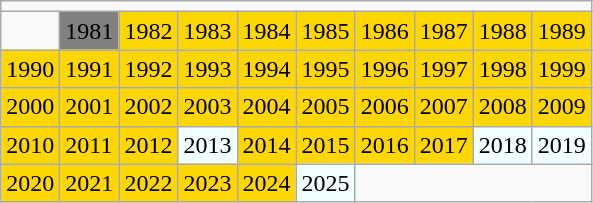<table class="wikitable">
<tr>
<td colspan="10"></td>
</tr>
<tr>
<td></td>
<td style="background: grey;">1981</td>
<td style="background: gold;">1982</td>
<td style="background: gold;">1983</td>
<td style="background: gold;">1984</td>
<td style="background: gold;">1985</td>
<td style="background: gold;">1986</td>
<td style="background: gold;">1987</td>
<td style="background: gold;">1988</td>
<td style="background: gold;">1989</td>
</tr>
<tr>
<td style="background: gold;">1990</td>
<td style="background: gold;">1991</td>
<td style="background: gold;">1992</td>
<td style="background: gold;">1993</td>
<td style="background: gold;">1994</td>
<td style="background: gold;">1995</td>
<td style="background: gold;">1996</td>
<td style="background: gold;">1997</td>
<td style="background: gold;">1998</td>
<td style="background: gold;">1999</td>
</tr>
<tr>
<td style="background: gold;">2000</td>
<td style="background: gold;">2001</td>
<td style="background: gold;">2002</td>
<td style="background: gold;">2003</td>
<td style="background: gold;">2004</td>
<td style="background: gold;">2005</td>
<td style="background: gold;">2006</td>
<td style="background: gold;">2007</td>
<td style="background: gold;">2008</td>
<td style="background: gold;">2009</td>
</tr>
<tr>
<td style="background: gold;">2010</td>
<td style="background: gold;">2011</td>
<td style="background: gold;">2012</td>
<td style="background: azure;">2013</td>
<td style="background: gold;">2014</td>
<td style="background: gold;">2015</td>
<td style="background: gold;">2016</td>
<td style="background: gold;">2017</td>
<td style="background: azure;">2018</td>
<td style="background: azure;">2019</td>
</tr>
<tr>
<td style="background: gold;">2020</td>
<td style= "background: gold;">2021</td>
<td style= "background: gold;">2022</td>
<td style= "background: gold;">2023</td>
<td style= "background: gold;">2024</td>
<td style="background: azure;">2025</td>
</tr>
</table>
